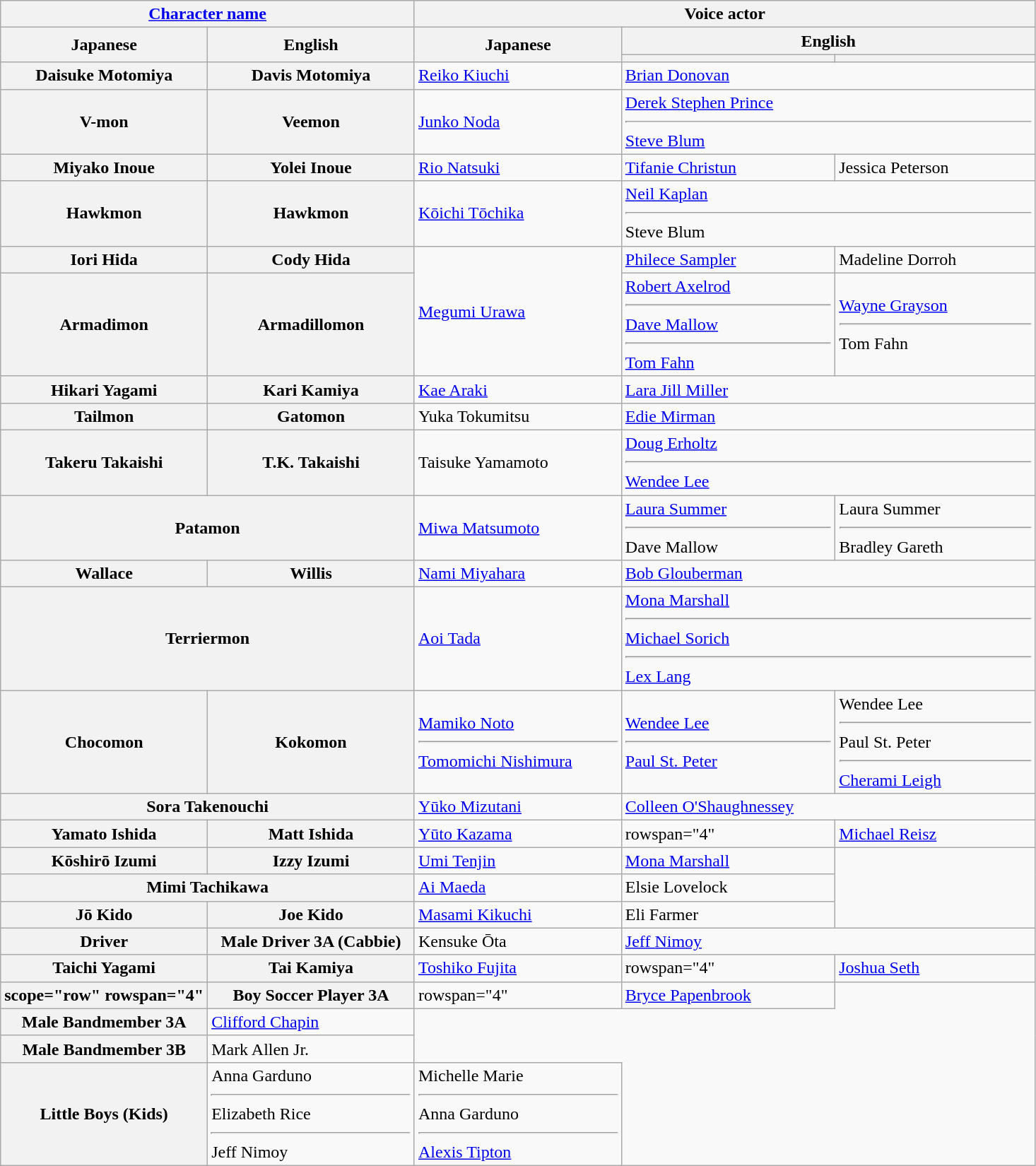<table class="wikitable plainrowheaders">
<tr>
<th colspan="2"><a href='#'>Character name</a></th>
<th colspan="3">Voice actor</th>
</tr>
<tr>
<th rowspan="2"  width="20%">Japanese</th>
<th rowspan="2"  width="20%">English</th>
<th rowspan="2"  width="20%">Japanese</th>
<th colspan="2"  width="40%">English</th>
</tr>
<tr>
<th></th>
<th></th>
</tr>
<tr>
<th scope="row">Daisuke Motomiya</th>
<th scope="row">Davis Motomiya</th>
<td><a href='#'>Reiko Kiuchi</a></td>
<td colspan="2"><a href='#'>Brian Donovan</a></td>
</tr>
<tr>
<th scope="row">V-mon</th>
<th scope="row">Veemon</th>
<td><a href='#'>Junko Noda</a></td>
<td colspan="2"><a href='#'>Derek Stephen Prince</a><hr><a href='#'>Steve Blum</a> </td>
</tr>
<tr>
<th scope="row">Miyako Inoue</th>
<th scope="row">Yolei Inoue</th>
<td><a href='#'>Rio Natsuki</a></td>
<td><a href='#'>Tifanie Christun</a></td>
<td>Jessica Peterson</td>
</tr>
<tr>
<th scope="row">Hawkmon</th>
<th scope="row">Hawkmon</th>
<td><a href='#'>Kōichi Tōchika</a></td>
<td colspan="2"><a href='#'>Neil Kaplan</a><hr>Steve Blum </td>
</tr>
<tr>
<th scope="row">Iori Hida</th>
<th scope="row">Cody Hida</th>
<td rowspan="2"><a href='#'>Megumi Urawa</a></td>
<td><a href='#'>Philece Sampler</a></td>
<td>Madeline Dorroh</td>
</tr>
<tr>
<th scope="row">Armadimon</th>
<th scope="row">Armadillomon</th>
<td><a href='#'>Robert Axelrod</a><hr><a href='#'>Dave Mallow</a> <hr><a href='#'>Tom Fahn</a> </td>
<td><a href='#'>Wayne Grayson</a><hr>Tom Fahn </td>
</tr>
<tr>
<th scope="row">Hikari Yagami</th>
<th scope="row">Kari Kamiya</th>
<td><a href='#'>Kae Araki</a></td>
<td colspan="2"><a href='#'>Lara Jill Miller</a></td>
</tr>
<tr>
<th scope="row">Tailmon</th>
<th scope="row">Gatomon</th>
<td>Yuka Tokumitsu</td>
<td colspan="2"><a href='#'>Edie Mirman</a></td>
</tr>
<tr>
<th scope="row">Takeru Takaishi</th>
<th scope="row">T.K. Takaishi</th>
<td>Taisuke Yamamoto</td>
<td colspan="2"><a href='#'>Doug Erholtz</a><hr><a href='#'>Wendee Lee</a> </td>
</tr>
<tr>
<th scope="row" colspan="2">Patamon</th>
<td><a href='#'>Miwa Matsumoto</a></td>
<td><a href='#'>Laura Summer</a><hr>Dave Mallow </td>
<td>Laura Summer<hr>Bradley Gareth </td>
</tr>
<tr>
<th scope="row">Wallace</th>
<th scope="row">Willis</th>
<td><a href='#'>Nami Miyahara</a></td>
<td colspan="2"><a href='#'>Bob Glouberman</a></td>
</tr>
<tr>
<th scope="row" colspan="2">Terriermon</th>
<td><a href='#'>Aoi Tada</a></td>
<td colspan="2"><a href='#'>Mona Marshall</a><hr><a href='#'>Michael Sorich</a> <hr><a href='#'>Lex Lang</a> </td>
</tr>
<tr>
<th scope="row">Chocomon</th>
<th scope="row">Kokomon</th>
<td><a href='#'>Mamiko Noto</a> <hr><a href='#'>Tomomichi Nishimura</a></td>
<td><a href='#'>Wendee Lee</a> <hr><a href='#'>Paul St. Peter</a></td>
<td>Wendee Lee <hr>Paul St. Peter<hr><a href='#'>Cherami Leigh</a> </td>
</tr>
<tr>
<th scope="row" colspan="2">Sora Takenouchi</th>
<td><a href='#'>Yūko Mizutani</a></td>
<td colspan="2"><a href='#'>Colleen O'Shaughnessey</a></td>
</tr>
<tr>
<th scope="row">Yamato Ishida</th>
<th scope="row">Matt Ishida</th>
<td><a href='#'>Yūto Kazama</a></td>
<td>rowspan="4" </td>
<td><a href='#'>Michael Reisz</a></td>
</tr>
<tr>
<th scope="row">Kōshirō Izumi</th>
<th scope="row">Izzy Izumi</th>
<td><a href='#'>Umi Tenjin</a></td>
<td><a href='#'>Mona Marshall</a></td>
</tr>
<tr>
<th scope="row" colspan="2">Mimi Tachikawa</th>
<td><a href='#'>Ai Maeda</a></td>
<td>Elsie Lovelock</td>
</tr>
<tr>
<th scope="row">Jō Kido</th>
<th scope="row">Joe Kido</th>
<td><a href='#'>Masami Kikuchi</a></td>
<td>Eli Farmer</td>
</tr>
<tr>
<th scope="row">Driver</th>
<th scope="row">Male Driver 3A (Cabbie)</th>
<td>Kensuke Ōta</td>
<td colspan="2"><a href='#'>Jeff Nimoy</a></td>
</tr>
<tr>
<th scope="row">Taichi Yagami</th>
<th scope="row">Tai Kamiya</th>
<td><a href='#'>Toshiko Fujita</a></td>
<td>rowspan="4" </td>
<td><a href='#'>Joshua Seth</a></td>
</tr>
<tr>
<th>scope="row" rowspan="4" </th>
<th scope="row">Boy Soccer Player 3A</th>
<td>rowspan="4" </td>
<td><a href='#'>Bryce Papenbrook</a></td>
</tr>
<tr>
<th scope="row">Male Bandmember 3A</th>
<td><a href='#'>Clifford Chapin</a></td>
</tr>
<tr>
<th scope="row">Male Bandmember 3B</th>
<td>Mark Allen Jr.</td>
</tr>
<tr>
<th scope="row">Little Boys (Kids)</th>
<td>Anna Garduno <hr>Elizabeth Rice <hr>Jeff Nimoy </td>
<td>Michelle Marie <hr>Anna Garduno <hr><a href='#'>Alexis Tipton</a> </td>
</tr>
</table>
